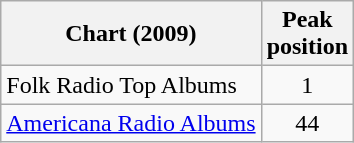<table class="wikitable">
<tr>
<th>Chart (2009)</th>
<th>Peak<br>position</th>
</tr>
<tr>
<td>Folk Radio Top Albums</td>
<td style="text-align:center;">1</td>
</tr>
<tr>
<td><a href='#'>Americana Radio Albums</a></td>
<td style="text-align:center;">44</td>
</tr>
</table>
